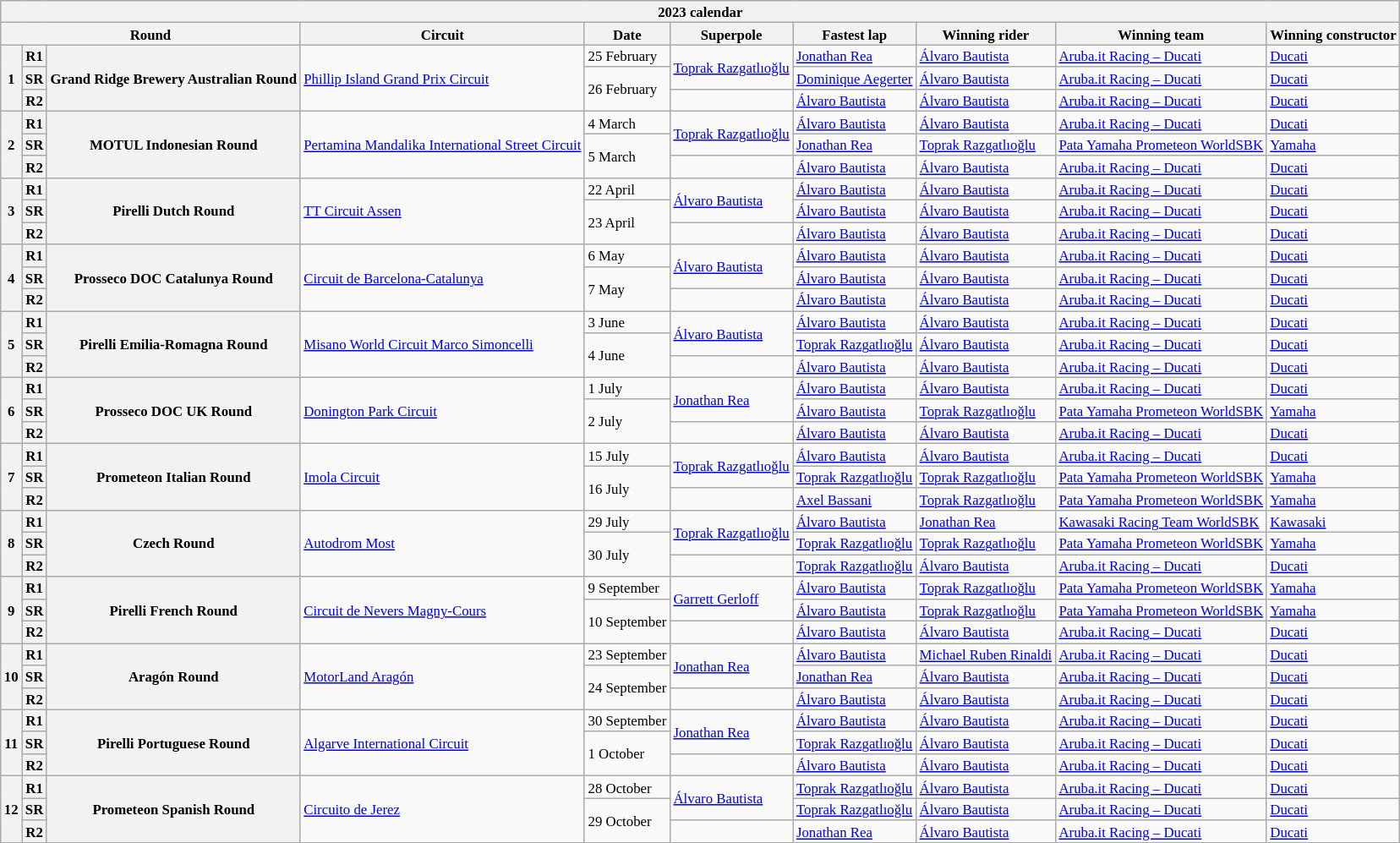<table class="wikitable sortable" style="font-size: 70%">
<tr>
<th colspan=11>2023 calendar</th>
</tr>
<tr>
<th colspan=3>Round</th>
<th>Circuit</th>
<th>Date</th>
<th>Superpole</th>
<th>Fastest lap</th>
<th>Winning rider</th>
<th>Winning team</th>
<th>Winning constructor</th>
</tr>
<tr>
<th rowspan=3>1</th>
<th>R1</th>
<th rowspan=3 nowrap> Grand Ridge Brewery  Australian Round</th>
<td rowspan=3><a href='#'>Phillip Island Grand Prix Circuit</a></td>
<td>25 February</td>
<td nowrap rowspan=2> <a href='#'>Toprak Razgatlıoğlu</a></td>
<td> <a href='#'>Jonathan Rea</a></td>
<td> <a href='#'>Álvaro Bautista</a></td>
<td><a href='#'>Aruba.it Racing – Ducati</a></td>
<td> <a href='#'>Ducati</a></td>
</tr>
<tr>
<th>SR</th>
<td rowspan=2>26 February</td>
<td nowrap> <a href='#'>Dominique Aegerter</a></td>
<td> <a href='#'>Álvaro Bautista</a></td>
<td><a href='#'>Aruba.it Racing – Ducati</a></td>
<td> <a href='#'>Ducati</a></td>
</tr>
<tr>
<th>R2</th>
<td></td>
<td> <a href='#'>Álvaro Bautista</a></td>
<td> <a href='#'>Álvaro Bautista</a></td>
<td><a href='#'>Aruba.it Racing – Ducati</a></td>
<td> <a href='#'>Ducati</a></td>
</tr>
<tr>
<th rowspan=3>2</th>
<th>R1</th>
<th rowspan=3> MOTUL  Indonesian Round</th>
<td rowspan=3><a href='#'>Pertamina Mandalika International Street Circuit</a></td>
<td>4 March</td>
<td rowspan=2> <a href='#'>Toprak Razgatlıoğlu</a></td>
<td> <a href='#'>Álvaro Bautista</a></td>
<td> <a href='#'>Álvaro Bautista</a></td>
<td><a href='#'>Aruba.it Racing – Ducati</a></td>
<td> <a href='#'>Ducati</a></td>
</tr>
<tr>
<th>SR</th>
<td rowspan=2>5 March</td>
<td> <a href='#'>Jonathan Rea</a></td>
<td nowrap> <a href='#'>Toprak Razgatlıoğlu</a></td>
<td nowrap><a href='#'>Pata Yamaha Prometeon WorldSBK</a></td>
<td> <a href='#'>Yamaha</a></td>
</tr>
<tr>
<th>R2</th>
<td></td>
<td> <a href='#'>Álvaro Bautista</a></td>
<td> <a href='#'>Álvaro Bautista</a></td>
<td><a href='#'>Aruba.it Racing – Ducati</a></td>
<td> <a href='#'>Ducati</a></td>
</tr>
<tr>
<th rowspan=3>3</th>
<th>R1</th>
<th rowspan=3> Pirelli  Dutch Round</th>
<td rowspan=3><a href='#'>TT Circuit Assen</a></td>
<td>22 April</td>
<td rowspan=2> <a href='#'>Álvaro Bautista</a></td>
<td> <a href='#'>Álvaro Bautista</a></td>
<td> <a href='#'>Álvaro Bautista</a></td>
<td><a href='#'>Aruba.it Racing – Ducati</a></td>
<td> <a href='#'>Ducati</a></td>
</tr>
<tr>
<th>SR</th>
<td rowspan=2>23 April</td>
<td> <a href='#'>Álvaro Bautista</a></td>
<td> <a href='#'>Álvaro Bautista</a></td>
<td><a href='#'>Aruba.it Racing – Ducati</a></td>
<td> <a href='#'>Ducati</a></td>
</tr>
<tr>
<th>R2</th>
<td></td>
<td> <a href='#'>Álvaro Bautista</a></td>
<td> <a href='#'>Álvaro Bautista</a></td>
<td><a href='#'>Aruba.it Racing – Ducati</a></td>
<td> <a href='#'>Ducati</a></td>
</tr>
<tr>
<th rowspan=3>4</th>
<th>R1</th>
<th rowspan=3> Prosseco DOC  Catalunya Round</th>
<td rowspan=3><a href='#'>Circuit de Barcelona-Catalunya</a></td>
<td>6 May</td>
<td rowspan=2> <a href='#'>Álvaro Bautista</a></td>
<td> <a href='#'>Álvaro Bautista</a></td>
<td> <a href='#'>Álvaro Bautista</a></td>
<td><a href='#'>Aruba.it Racing – Ducati</a></td>
<td> <a href='#'>Ducati</a></td>
</tr>
<tr>
<th>SR</th>
<td rowspan=2>7 May</td>
<td> <a href='#'>Álvaro Bautista</a></td>
<td> <a href='#'>Álvaro Bautista</a></td>
<td><a href='#'>Aruba.it Racing – Ducati</a></td>
<td> <a href='#'>Ducati</a></td>
</tr>
<tr>
<th>R2</th>
<td></td>
<td> <a href='#'>Álvaro Bautista</a></td>
<td> <a href='#'>Álvaro Bautista</a></td>
<td><a href='#'>Aruba.it Racing – Ducati</a></td>
<td> <a href='#'>Ducati</a></td>
</tr>
<tr>
<th rowspan=3>5</th>
<th>R1</th>
<th rowspan=3> Pirelli  Emilia-Romagna Round</th>
<td rowspan=3 nowrap><a href='#'>Misano World Circuit Marco Simoncelli</a></td>
<td>3 June</td>
<td rowspan=2> <a href='#'>Álvaro Bautista</a></td>
<td> <a href='#'>Álvaro Bautista</a></td>
<td> <a href='#'>Álvaro Bautista</a></td>
<td><a href='#'>Aruba.it Racing – Ducati</a></td>
<td> <a href='#'>Ducati</a></td>
</tr>
<tr>
<th>SR</th>
<td rowspan=2>4 June</td>
<td nowrap> <a href='#'>Toprak Razgatlıoğlu</a></td>
<td> <a href='#'>Álvaro Bautista</a></td>
<td><a href='#'>Aruba.it Racing – Ducati</a></td>
<td> <a href='#'>Ducati</a></td>
</tr>
<tr>
<th>R2</th>
<td></td>
<td> <a href='#'>Álvaro Bautista</a></td>
<td> <a href='#'>Álvaro Bautista</a></td>
<td><a href='#'>Aruba.it Racing – Ducati</a></td>
<td> <a href='#'>Ducati</a></td>
</tr>
<tr>
<th rowspan=3>6</th>
<th>R1</th>
<th rowspan=3> Prosseco DOC  UK Round</th>
<td rowspan=3><a href='#'>Donington Park Circuit</a></td>
<td>1 July</td>
<td rowspan=2> <a href='#'>Jonathan Rea</a></td>
<td> <a href='#'>Álvaro Bautista</a></td>
<td> <a href='#'>Álvaro Bautista</a></td>
<td><a href='#'>Aruba.it Racing – Ducati</a></td>
<td> <a href='#'>Ducati</a></td>
</tr>
<tr>
<th>SR</th>
<td rowspan=2>2 July</td>
<td> <a href='#'>Álvaro Bautista</a></td>
<td> <a href='#'>Toprak Razgatlıoğlu</a></td>
<td><a href='#'>Pata Yamaha Prometeon WorldSBK</a></td>
<td> <a href='#'>Yamaha</a></td>
</tr>
<tr>
<th>R2</th>
<td></td>
<td> <a href='#'>Álvaro Bautista</a></td>
<td> <a href='#'>Álvaro Bautista</a></td>
<td><a href='#'>Aruba.it Racing – Ducati</a></td>
<td> <a href='#'>Ducati</a></td>
</tr>
<tr>
<th rowspan=3>7</th>
<th>R1</th>
<th rowspan=3> Prometeon  Italian Round</th>
<td rowspan=3><a href='#'>Imola Circuit</a></td>
<td>15 July</td>
<td rowspan=2> <a href='#'>Toprak Razgatlıoğlu</a></td>
<td> <a href='#'>Álvaro Bautista</a></td>
<td> <a href='#'>Álvaro Bautista</a></td>
<td><a href='#'>Aruba.it Racing – Ducati</a></td>
<td> <a href='#'>Ducati</a></td>
</tr>
<tr>
<th>SR</th>
<td rowspan=2>16 July</td>
<td> <a href='#'>Toprak Razgatlıoğlu</a></td>
<td> <a href='#'>Toprak Razgatlıoğlu</a></td>
<td><a href='#'>Pata Yamaha Prometeon WorldSBK</a></td>
<td> <a href='#'>Yamaha</a></td>
</tr>
<tr>
<th>R2</th>
<td></td>
<td> <a href='#'>Axel Bassani</a></td>
<td> <a href='#'>Toprak Razgatlıoğlu</a></td>
<td><a href='#'>Pata Yamaha Prometeon WorldSBK</a></td>
<td> <a href='#'>Yamaha</a></td>
</tr>
<tr>
<th rowspan=3>8</th>
<th>R1</th>
<th rowspan=3> Czech Round</th>
<td rowspan=3><a href='#'>Autodrom Most</a></td>
<td>29 July</td>
<td rowspan=2> <a href='#'>Toprak Razgatlıoğlu</a></td>
<td> <a href='#'>Álvaro Bautista</a></td>
<td> <a href='#'>Jonathan Rea</a></td>
<td><a href='#'>Kawasaki Racing Team WorldSBK</a></td>
<td> <a href='#'>Kawasaki</a></td>
</tr>
<tr>
<th>SR</th>
<td rowspan=2>30 July</td>
<td> <a href='#'>Toprak Razgatlıoğlu</a></td>
<td> <a href='#'>Toprak Razgatlıoğlu</a></td>
<td><a href='#'>Pata Yamaha Prometeon WorldSBK</a></td>
<td> <a href='#'>Yamaha</a></td>
</tr>
<tr>
<th>R2</th>
<td></td>
<td> <a href='#'>Toprak Razgatlıoğlu</a></td>
<td> <a href='#'>Álvaro Bautista</a></td>
<td><a href='#'>Aruba.it Racing – Ducati</a></td>
<td> <a href='#'>Ducati</a></td>
</tr>
<tr>
<th rowspan=3>9</th>
<th>R1</th>
<th rowspan=3> Pirelli  French Round</th>
<td rowspan=3><a href='#'>Circuit de Nevers Magny-Cours</a></td>
<td>9 September</td>
<td rowspan=2> <a href='#'>Garrett Gerloff</a></td>
<td> <a href='#'>Álvaro Bautista</a></td>
<td> <a href='#'>Toprak Razgatlıoğlu</a></td>
<td><a href='#'>Pata Yamaha Prometeon WorldSBK</a></td>
<td> <a href='#'>Yamaha</a></td>
</tr>
<tr>
<th>SR</th>
<td rowspan=2>10 September</td>
<td> <a href='#'>Álvaro Bautista</a></td>
<td> <a href='#'>Toprak Razgatlıoğlu</a></td>
<td><a href='#'>Pata Yamaha Prometeon WorldSBK</a></td>
<td> <a href='#'>Yamaha</a></td>
</tr>
<tr>
<th>R2</th>
<td></td>
<td> <a href='#'>Álvaro Bautista</a></td>
<td> <a href='#'>Álvaro Bautista</a></td>
<td><a href='#'>Aruba.it Racing – Ducati</a></td>
<td> <a href='#'>Ducati</a></td>
</tr>
<tr>
<th rowspan=3>10</th>
<th>R1</th>
<th rowspan=3> Aragón Round</th>
<td rowspan=3><a href='#'>MotorLand Aragón</a></td>
<td>23 September</td>
<td rowspan=2> <a href='#'>Jonathan Rea</a></td>
<td> <a href='#'>Álvaro Bautista</a></td>
<td> <a href='#'>Michael Ruben Rinaldi</a></td>
<td><a href='#'>Aruba.it Racing – Ducati</a></td>
<td> <a href='#'>Ducati</a></td>
</tr>
<tr>
<th>SR</th>
<td rowspan=2>24 September</td>
<td> <a href='#'>Jonathan Rea</a></td>
<td> <a href='#'>Álvaro Bautista</a></td>
<td><a href='#'>Aruba.it Racing – Ducati</a></td>
<td> <a href='#'>Ducati</a></td>
</tr>
<tr>
<th>R2</th>
<td></td>
<td> <a href='#'>Álvaro Bautista</a></td>
<td> <a href='#'>Álvaro Bautista</a></td>
<td><a href='#'>Aruba.it Racing – Ducati</a></td>
<td> <a href='#'>Ducati</a></td>
</tr>
<tr>
<th rowspan=3>11</th>
<th>R1</th>
<th rowspan=3> Pirelli  Portuguese Round</th>
<td rowspan=3><a href='#'>Algarve International Circuit</a></td>
<td nowrap>30 September</td>
<td rowspan=2> <a href='#'>Jonathan Rea</a></td>
<td> <a href='#'>Álvaro Bautista</a></td>
<td> <a href='#'>Álvaro Bautista</a></td>
<td><a href='#'>Aruba.it Racing – Ducati</a></td>
<td> <a href='#'>Ducati</a></td>
</tr>
<tr>
<th>SR</th>
<td rowspan=2>1 October</td>
<td> <a href='#'>Toprak Razgatlıoğlu</a></td>
<td> <a href='#'>Álvaro Bautista</a></td>
<td><a href='#'>Aruba.it Racing – Ducati</a></td>
<td> <a href='#'>Ducati</a></td>
</tr>
<tr>
<th>R2</th>
<td></td>
<td> <a href='#'>Álvaro Bautista</a></td>
<td> <a href='#'>Álvaro Bautista</a></td>
<td><a href='#'>Aruba.it Racing – Ducati</a></td>
<td> <a href='#'>Ducati</a></td>
</tr>
<tr>
<th rowspan=3>12</th>
<th>R1</th>
<th rowspan=3> Prometeon  Spanish Round</th>
<td rowspan=3><a href='#'>Circuito de Jerez</a></td>
<td>28 October</td>
<td rowspan=2> <a href='#'>Álvaro Bautista</a></td>
<td> <a href='#'>Toprak Razgatlıoğlu</a></td>
<td> <a href='#'>Álvaro Bautista</a></td>
<td><a href='#'>Aruba.it Racing – Ducati</a></td>
<td> <a href='#'>Ducati</a></td>
</tr>
<tr>
<th>SR</th>
<td rowspan=2>29 October</td>
<td> <a href='#'>Toprak Razgatlıoğlu</a></td>
<td> <a href='#'>Álvaro Bautista</a></td>
<td><a href='#'>Aruba.it Racing – Ducati</a></td>
<td> <a href='#'>Ducati</a></td>
</tr>
<tr>
<th>R2</th>
<td></td>
<td> <a href='#'>Jonathan Rea</a></td>
<td> <a href='#'>Álvaro Bautista</a></td>
<td><a href='#'>Aruba.it Racing – Ducati</a></td>
<td> <a href='#'>Ducati</a></td>
</tr>
</table>
